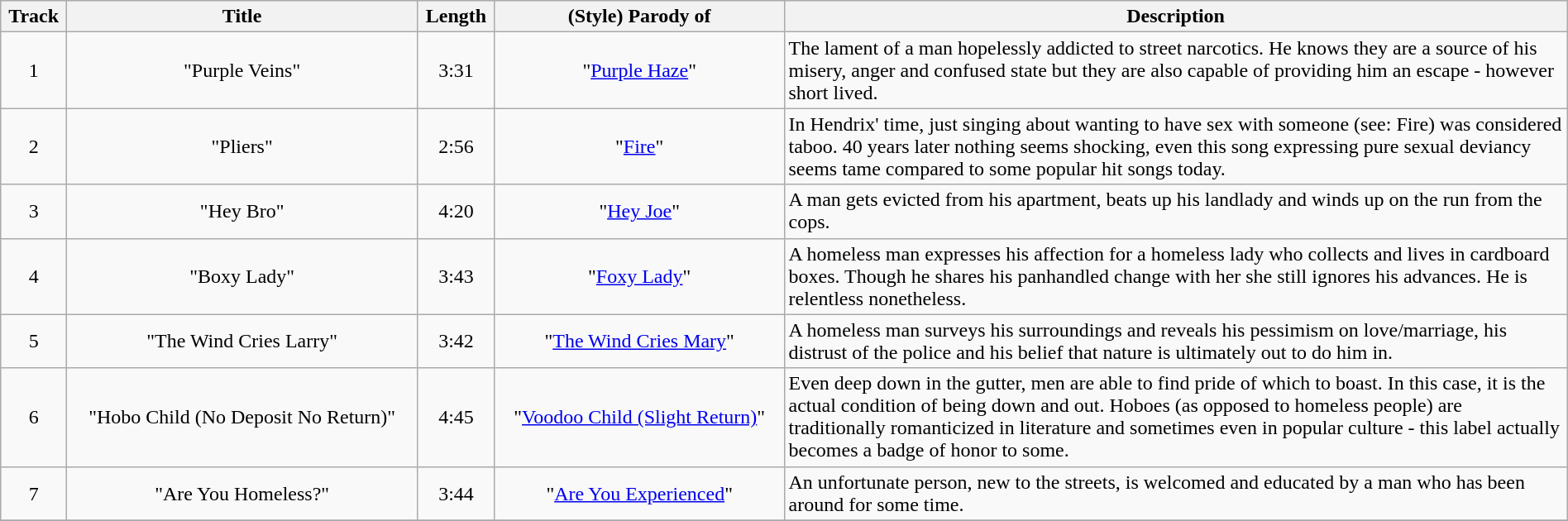<table class="wikitable" width="100%">
<tr>
<th>Track</th>
<th>Title</th>
<th>Length</th>
<th>(Style) Parody of</th>
<th width="50%">Description</th>
</tr>
<tr align="center">
<td>1</td>
<td>"Purple Veins"</td>
<td>3:31</td>
<td>"<a href='#'>Purple Haze</a>"</td>
<td align="left">The lament of a man hopelessly addicted to street narcotics. He knows they are a source of his misery, anger and confused state but they are also capable of providing him an escape - however short lived.</td>
</tr>
<tr align="center">
<td>2</td>
<td>"Pliers"</td>
<td>2:56</td>
<td>"<a href='#'>Fire</a>"</td>
<td align="left">In Hendrix' time, just singing about wanting to have sex with someone (see: Fire) was considered taboo. 40 years later nothing seems shocking, even this song expressing pure sexual deviancy seems tame compared to some popular hit songs today.</td>
</tr>
<tr align="center">
<td>3</td>
<td>"Hey Bro"</td>
<td>4:20</td>
<td>"<a href='#'>Hey Joe</a>"</td>
<td align="left">A man gets evicted from his apartment, beats up his landlady and winds up on the run from the cops.</td>
</tr>
<tr align="center">
<td>4</td>
<td>"Boxy Lady"</td>
<td>3:43</td>
<td>"<a href='#'>Foxy Lady</a>"</td>
<td align="left">A homeless man expresses his affection for a homeless lady who collects and lives in cardboard boxes. Though he shares his panhandled change with her she still ignores his advances. He is relentless nonetheless.</td>
</tr>
<tr align="center">
<td>5</td>
<td>"The Wind Cries Larry"</td>
<td>3:42</td>
<td>"<a href='#'>The Wind Cries Mary</a>"</td>
<td align="left">A homeless man surveys his surroundings and reveals his pessimism on love/marriage, his distrust of the police and his belief that nature is ultimately out to do him in.</td>
</tr>
<tr align="center">
<td>6</td>
<td>"Hobo Child (No Deposit No Return)"</td>
<td>4:45</td>
<td>"<a href='#'>Voodoo Child (Slight Return)</a>"</td>
<td align="left">Even deep down in the gutter, men are able to find pride of which to boast. In this case, it is the actual condition of being down and out. Hoboes (as opposed to homeless people) are traditionally romanticized in literature and sometimes even in popular culture - this label actually becomes a badge of honor to some.</td>
</tr>
<tr align="center">
<td>7</td>
<td>"Are You Homeless?"</td>
<td>3:44</td>
<td>"<a href='#'>Are You Experienced</a>"</td>
<td align="left">An unfortunate person, new to the streets, is welcomed and educated by a man who has been around for some time.</td>
</tr>
<tr align="center">
</tr>
</table>
